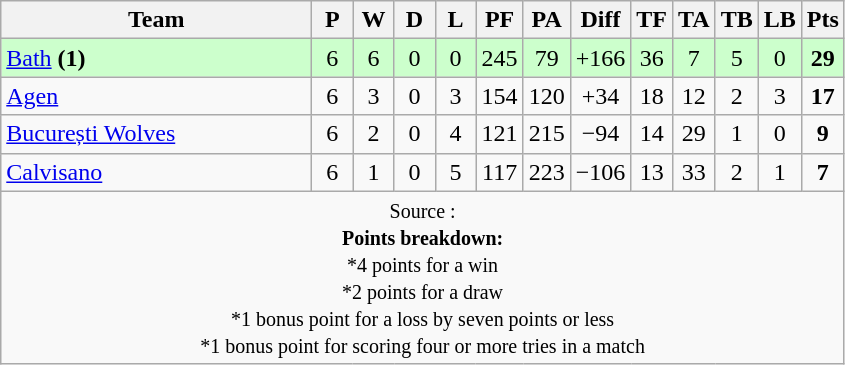<table class="wikitable" style="text-align: center;">
<tr>
<th style="width:200px;">Team</th>
<th width="20">P</th>
<th width="20">W</th>
<th width="20">D</th>
<th width="20">L</th>
<th width="20">PF</th>
<th width="20">PA</th>
<th width="20">Diff</th>
<th width="20">TF</th>
<th width="20">TA</th>
<th width="20">TB</th>
<th width="20">LB</th>
<th width="20">Pts</th>
</tr>
<tr bgcolor="#ccffcc">
<td align=left> <a href='#'>Bath</a> <strong>(1)</strong></td>
<td>6</td>
<td>6</td>
<td>0</td>
<td>0</td>
<td>245</td>
<td>79</td>
<td>+166</td>
<td>36</td>
<td>7</td>
<td>5</td>
<td>0</td>
<td><strong>29</strong></td>
</tr>
<tr>
<td align=left> <a href='#'>Agen</a></td>
<td>6</td>
<td>3</td>
<td>0</td>
<td>3</td>
<td>154</td>
<td>120</td>
<td>+34</td>
<td>18</td>
<td>12</td>
<td>2</td>
<td>3</td>
<td><strong>17</strong></td>
</tr>
<tr>
<td align=left> <a href='#'>București Wolves</a></td>
<td>6</td>
<td>2</td>
<td>0</td>
<td>4</td>
<td>121</td>
<td>215</td>
<td>−94</td>
<td>14</td>
<td>29</td>
<td>1</td>
<td>0</td>
<td><strong>9</strong></td>
</tr>
<tr>
<td align=left> <a href='#'>Calvisano</a></td>
<td>6</td>
<td>1</td>
<td>0</td>
<td>5</td>
<td>117</td>
<td>223</td>
<td>−106</td>
<td>13</td>
<td>33</td>
<td>2</td>
<td>1</td>
<td><strong>7</strong></td>
</tr>
<tr |align=left|>
<td colspan="14" style="border:0px"><small>Source :  <br><strong>Points breakdown:</strong><br>*4 points for a win<br>*2 points for a draw<br>*1 bonus point for a loss by seven points or less<br>*1 bonus point for scoring four or more tries in a match</small></td>
</tr>
</table>
